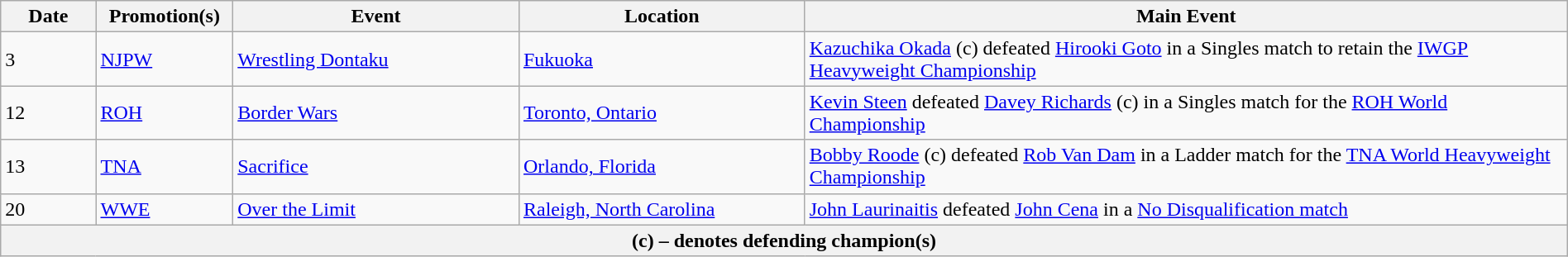<table class="wikitable" style="width:100%;">
<tr>
<th width=5%>Date</th>
<th width=5%>Promotion(s)</th>
<th width=15%>Event</th>
<th width=15%>Location</th>
<th width=40%>Main Event</th>
</tr>
<tr>
<td>3</td>
<td><a href='#'>NJPW</a></td>
<td><a href='#'>Wrestling Dontaku</a></td>
<td><a href='#'>Fukuoka</a></td>
<td><a href='#'>Kazuchika Okada</a> (c) defeated <a href='#'>Hirooki Goto</a> in a Singles match to retain the <a href='#'>IWGP Heavyweight Championship</a></td>
</tr>
<tr>
<td>12</td>
<td><a href='#'>ROH</a></td>
<td><a href='#'>Border Wars</a></td>
<td><a href='#'>Toronto, Ontario</a></td>
<td><a href='#'>Kevin Steen</a> defeated <a href='#'>Davey Richards</a> (c) in a Singles match for the <a href='#'>ROH World Championship</a></td>
</tr>
<tr>
<td>13</td>
<td><a href='#'>TNA</a></td>
<td><a href='#'>Sacrifice</a></td>
<td><a href='#'>Orlando, Florida</a></td>
<td><a href='#'>Bobby Roode</a> (c) defeated <a href='#'>Rob Van Dam</a> in a Ladder match for the <a href='#'>TNA World Heavyweight Championship</a></td>
</tr>
<tr>
<td>20</td>
<td><a href='#'>WWE</a></td>
<td><a href='#'>Over the Limit</a></td>
<td><a href='#'>Raleigh, North Carolina</a></td>
<td><a href='#'>John Laurinaitis</a> defeated <a href='#'>John Cena</a> in a <a href='#'>No Disqualification match</a><br></td>
</tr>
<tr>
<th colspan="6">(c) – denotes defending champion(s)</th>
</tr>
</table>
